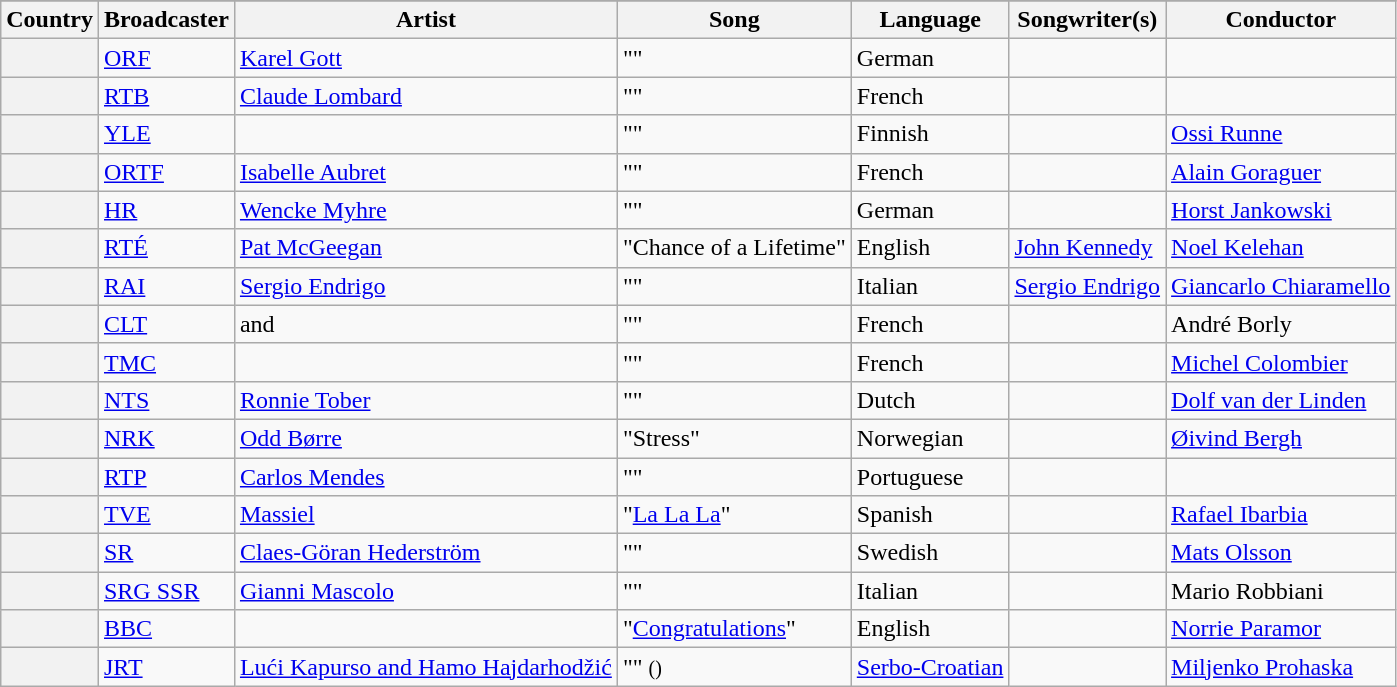<table class="wikitable plainrowheaders" style="clear:left">
<tr>
</tr>
<tr>
<th scope="col">Country</th>
<th scope="col">Broadcaster</th>
<th scope="col">Artist</th>
<th scope="col">Song</th>
<th scope="col">Language</th>
<th scope="col">Songwriter(s)</th>
<th scope="col">Conductor</th>
</tr>
<tr>
<th scope="row"></th>
<td><a href='#'>ORF</a></td>
<td><a href='#'>Karel Gott</a></td>
<td>""</td>
<td>German</td>
<td></td>
<td></td>
</tr>
<tr>
<th scope="row"></th>
<td><a href='#'>RTB</a></td>
<td><a href='#'>Claude Lombard</a></td>
<td>""</td>
<td>French</td>
<td></td>
<td></td>
</tr>
<tr>
<th scope="row"></th>
<td><a href='#'>YLE</a></td>
<td></td>
<td>""</td>
<td>Finnish</td>
<td></td>
<td><a href='#'>Ossi Runne</a></td>
</tr>
<tr>
<th scope="row"></th>
<td><a href='#'>ORTF</a></td>
<td><a href='#'>Isabelle Aubret</a></td>
<td>""</td>
<td>French</td>
<td></td>
<td><a href='#'>Alain Goraguer</a></td>
</tr>
<tr>
<th scope="row"></th>
<td><a href='#'>HR</a></td>
<td><a href='#'>Wencke Myhre</a></td>
<td>""</td>
<td>German</td>
<td></td>
<td><a href='#'>Horst Jankowski</a></td>
</tr>
<tr>
<th scope="row"></th>
<td><a href='#'>RTÉ</a></td>
<td><a href='#'>Pat McGeegan</a></td>
<td>"Chance of a Lifetime"</td>
<td>English</td>
<td><a href='#'>John Kennedy</a></td>
<td><a href='#'>Noel Kelehan</a></td>
</tr>
<tr>
<th scope="row"></th>
<td><a href='#'>RAI</a></td>
<td><a href='#'>Sergio Endrigo</a></td>
<td>""</td>
<td>Italian</td>
<td><a href='#'>Sergio Endrigo</a></td>
<td><a href='#'>Giancarlo Chiaramello</a></td>
</tr>
<tr>
<th scope="row"></th>
<td><a href='#'>CLT</a></td>
<td> and </td>
<td>""</td>
<td>French</td>
<td></td>
<td>André Borly</td>
</tr>
<tr>
<th scope="row"></th>
<td><a href='#'>TMC</a></td>
<td></td>
<td>""</td>
<td>French</td>
<td></td>
<td><a href='#'>Michel Colombier</a></td>
</tr>
<tr>
<th scope="row"></th>
<td><a href='#'>NTS</a></td>
<td><a href='#'>Ronnie Tober</a></td>
<td>""</td>
<td>Dutch</td>
<td></td>
<td><a href='#'>Dolf van der Linden</a></td>
</tr>
<tr>
<th scope="row"></th>
<td><a href='#'>NRK</a></td>
<td><a href='#'>Odd Børre</a></td>
<td>"Stress"</td>
<td>Norwegian</td>
<td></td>
<td><a href='#'>Øivind Bergh</a></td>
</tr>
<tr>
<th scope="row"></th>
<td><a href='#'>RTP</a></td>
<td><a href='#'>Carlos Mendes</a></td>
<td>""</td>
<td>Portuguese</td>
<td></td>
<td></td>
</tr>
<tr>
<th scope="row"></th>
<td><a href='#'>TVE</a></td>
<td><a href='#'>Massiel</a></td>
<td>"<a href='#'>La La La</a>"</td>
<td>Spanish</td>
<td></td>
<td><a href='#'>Rafael Ibarbia</a></td>
</tr>
<tr>
<th scope="row"></th>
<td><a href='#'>SR</a></td>
<td><a href='#'>Claes-Göran Hederström</a></td>
<td>""</td>
<td>Swedish</td>
<td></td>
<td><a href='#'>Mats Olsson</a></td>
</tr>
<tr>
<th scope="row"></th>
<td><a href='#'>SRG SSR</a></td>
<td><a href='#'>Gianni Mascolo</a></td>
<td>""</td>
<td>Italian</td>
<td></td>
<td>Mario Robbiani</td>
</tr>
<tr>
<th scope="row"></th>
<td><a href='#'>BBC</a></td>
<td></td>
<td>"<a href='#'>Congratulations</a>"</td>
<td>English</td>
<td></td>
<td><a href='#'>Norrie Paramor</a></td>
</tr>
<tr>
<th scope="row"></th>
<td><a href='#'>JRT</a></td>
<td><a href='#'>Lući Kapurso and Hamo Hajdarhodžić</a></td>
<td>"" <small>()</small></td>
<td><a href='#'>Serbo-Croatian</a></td>
<td></td>
<td><a href='#'>Miljenko Prohaska</a></td>
</tr>
</table>
